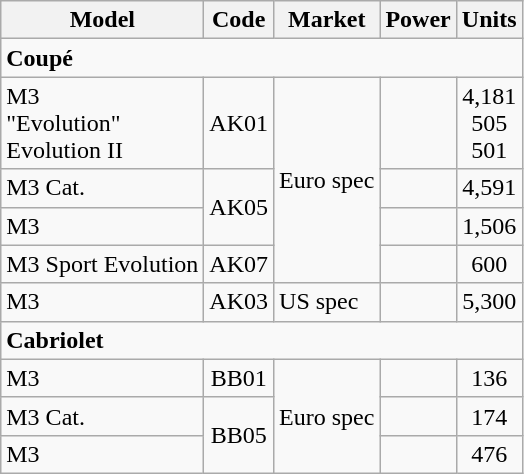<table class="wikitable" style="text-align:center;">
<tr>
<th>Model</th>
<th>Code</th>
<th>Market</th>
<th>Power</th>
<th>Units</th>
</tr>
<tr>
<td style="text-align:left;" colspan=6><strong>Coupé</strong></td>
</tr>
<tr>
<td style="text-align:left;">M3<br>"Evolution"<br>Evolution II</td>
<td>AK01</td>
<td rowspan=4>Euro spec</td>
<td><br><br></td>
<td>4,181<br>505<br>501</td>
</tr>
<tr>
<td style="text-align:left;">M3 Cat.</td>
<td rowspan=2>AK05</td>
<td></td>
<td>4,591</td>
</tr>
<tr>
<td style="text-align:left;">M3</td>
<td></td>
<td>1,506</td>
</tr>
<tr>
<td style="text-align:left;">M3 Sport Evolution</td>
<td>AK07</td>
<td></td>
<td>600</td>
</tr>
<tr>
<td style="text-align:left;">M3</td>
<td>AK03</td>
<td style="text-align:left;">US spec</td>
<td></td>
<td>5,300</td>
</tr>
<tr>
<td style="text-align:left;" colspan=5><strong>Cabriolet</strong></td>
</tr>
<tr>
<td style="text-align:left;">M3</td>
<td>BB01</td>
<td rowspan=3>Euro spec</td>
<td></td>
<td>136</td>
</tr>
<tr>
<td style="text-align:left;">M3 Cat.</td>
<td rowspan=2>BB05</td>
<td></td>
<td>174</td>
</tr>
<tr>
<td style="text-align:left;">M3</td>
<td></td>
<td>476</td>
</tr>
</table>
